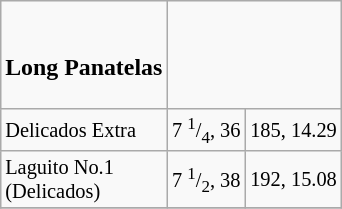<table class="wikitable" style="font-size: 85%; margin:1em auto;">
<tr>
<td><br><h3>Long Panatelas</h3></td>
</tr>
<tr>
<td>Delicados Extra</td>
<td>7 <sup>1</sup>/<sub>4</sub>, 36</td>
<td>185, 14.29</td>
</tr>
<tr>
<td>Laguito No.1<br>(Delicados)</td>
<td>7 <sup>1</sup>/<sub>2</sub>, 38</td>
<td>192, 15.08</td>
</tr>
<tr>
</tr>
</table>
